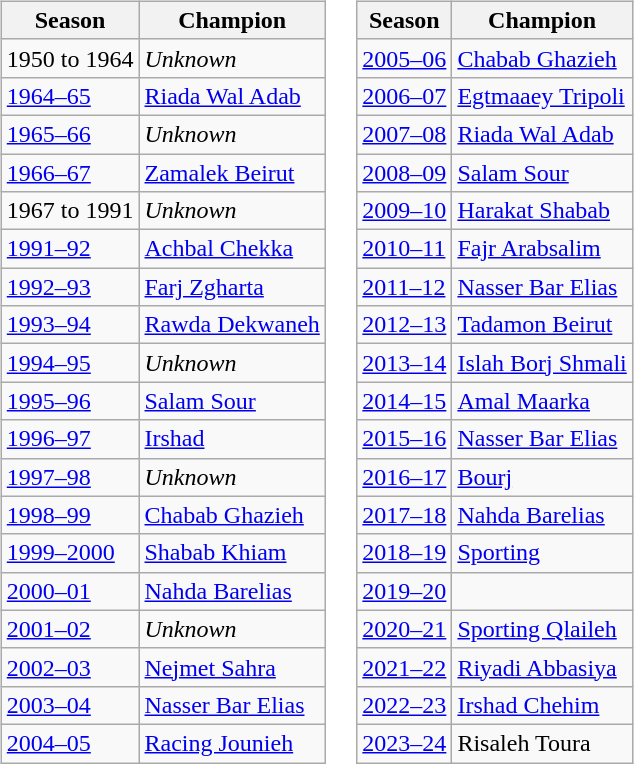<table>
<tr>
<td valign="top"><br><table class="wikitable">
<tr>
<th>Season</th>
<th>Champion</th>
</tr>
<tr>
<td>1950 to 1964</td>
<td><em>Unknown</em></td>
</tr>
<tr>
<td><a href='#'>1964–65</a></td>
<td><a href='#'>Riada Wal Adab</a></td>
</tr>
<tr>
<td><a href='#'>1965–66</a></td>
<td><em>Unknown</em></td>
</tr>
<tr>
<td><a href='#'>1966–67</a></td>
<td><a href='#'>Zamalek Beirut</a></td>
</tr>
<tr>
<td>1967 to 1991</td>
<td><em>Unknown</em></td>
</tr>
<tr>
<td><a href='#'>1991–92</a></td>
<td><a href='#'>Achbal Chekka</a></td>
</tr>
<tr>
<td><a href='#'>1992–93</a></td>
<td><a href='#'>Farj Zgharta</a></td>
</tr>
<tr>
<td><a href='#'>1993–94</a></td>
<td><a href='#'>Rawda Dekwaneh</a></td>
</tr>
<tr>
<td><a href='#'>1994–95</a></td>
<td><em>Unknown</em></td>
</tr>
<tr>
<td><a href='#'>1995–96</a></td>
<td><a href='#'>Salam Sour</a></td>
</tr>
<tr>
<td><a href='#'>1996–97</a></td>
<td><a href='#'>Irshad</a></td>
</tr>
<tr>
<td><a href='#'>1997–98</a></td>
<td><em>Unknown</em></td>
</tr>
<tr>
<td><a href='#'>1998–99</a></td>
<td><a href='#'>Chabab Ghazieh</a></td>
</tr>
<tr>
<td><a href='#'>1999–2000</a></td>
<td><a href='#'>Shabab Khiam</a></td>
</tr>
<tr>
<td><a href='#'>2000–01</a></td>
<td><a href='#'>Nahda Barelias</a></td>
</tr>
<tr>
<td><a href='#'>2001–02</a></td>
<td><em>Unknown</em></td>
</tr>
<tr>
<td><a href='#'>2002–03</a></td>
<td><a href='#'>Nejmet Sahra</a></td>
</tr>
<tr>
<td><a href='#'>2003–04</a></td>
<td><a href='#'>Nasser Bar Elias</a></td>
</tr>
<tr>
<td><a href='#'>2004–05</a></td>
<td><a href='#'>Racing Jounieh</a></td>
</tr>
</table>
</td>
<td valign="top"><br><table class="wikitable">
<tr>
<th>Season</th>
<th>Champion</th>
</tr>
<tr>
<td><a href='#'>2005–06</a></td>
<td><a href='#'>Chabab Ghazieh</a></td>
</tr>
<tr>
<td><a href='#'>2006–07</a></td>
<td><a href='#'>Egtmaaey Tripoli</a></td>
</tr>
<tr>
<td><a href='#'>2007–08</a></td>
<td><a href='#'>Riada Wal Adab</a></td>
</tr>
<tr>
<td><a href='#'>2008–09</a></td>
<td><a href='#'>Salam Sour</a></td>
</tr>
<tr>
<td><a href='#'>2009–10</a></td>
<td><a href='#'>Harakat Shabab</a></td>
</tr>
<tr>
<td><a href='#'>2010–11</a></td>
<td><a href='#'>Fajr Arabsalim</a></td>
</tr>
<tr>
<td><a href='#'>2011–12</a></td>
<td><a href='#'>Nasser Bar Elias</a></td>
</tr>
<tr>
<td><a href='#'>2012–13</a></td>
<td><a href='#'>Tadamon Beirut</a></td>
</tr>
<tr>
<td><a href='#'>2013–14</a></td>
<td><a href='#'>Islah Borj Shmali</a></td>
</tr>
<tr>
<td><a href='#'>2014–15</a></td>
<td><a href='#'>Amal Maarka</a></td>
</tr>
<tr>
<td><a href='#'>2015–16</a></td>
<td><a href='#'>Nasser Bar Elias</a></td>
</tr>
<tr>
<td><a href='#'>2016–17</a></td>
<td><a href='#'>Bourj</a></td>
</tr>
<tr>
<td><a href='#'>2017–18</a></td>
<td><a href='#'>Nahda Barelias</a></td>
</tr>
<tr>
<td><a href='#'>2018–19</a></td>
<td><a href='#'>Sporting</a></td>
</tr>
<tr>
<td><a href='#'>2019–20</a></td>
<td></td>
</tr>
<tr>
<td><a href='#'>2020–21</a></td>
<td><a href='#'>Sporting Qlaileh</a></td>
</tr>
<tr>
<td><a href='#'>2021–22</a></td>
<td><a href='#'>Riyadi Abbasiya</a></td>
</tr>
<tr>
<td><a href='#'>2022–23</a></td>
<td><a href='#'>Irshad Chehim</a></td>
</tr>
<tr>
<td><a href='#'>2023–24</a></td>
<td>Risaleh Toura</td>
</tr>
</table>
</td>
</tr>
</table>
